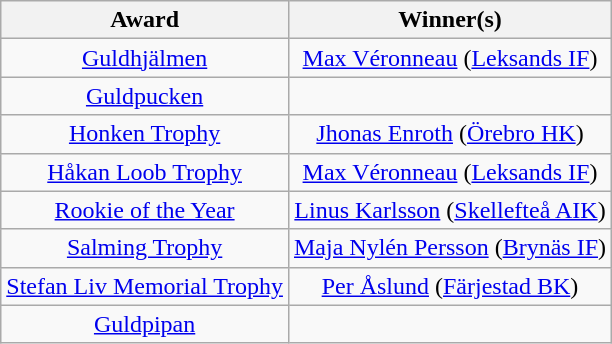<table class="wikitable plainrowheaders">
<tr>
<th>Award</th>
<th>Winner(s)</th>
</tr>
<tr style="text-align:center;">
<td><a href='#'>Guldhjälmen</a></td>
<td><a href='#'>Max Véronneau</a> (<a href='#'>Leksands IF</a>)</td>
</tr>
<tr style="text-align:center;">
<td><a href='#'>Guldpucken</a></td>
<td></td>
</tr>
<tr style="text-align:center;">
<td><a href='#'>Honken Trophy</a></td>
<td><a href='#'>Jhonas Enroth</a> (<a href='#'>Örebro HK</a>)</td>
</tr>
<tr style="text-align:center;">
<td><a href='#'>Håkan Loob Trophy</a></td>
<td><a href='#'>Max Véronneau</a> (<a href='#'>Leksands IF</a>)</td>
</tr>
<tr style="text-align:center;">
<td><a href='#'>Rookie of the Year</a></td>
<td><a href='#'>Linus Karlsson</a> (<a href='#'>Skellefteå AIK</a>)</td>
</tr>
<tr style="text-align:center;">
<td><a href='#'>Salming Trophy</a></td>
<td><a href='#'>Maja Nylén Persson</a> (<a href='#'>Brynäs IF</a>)</td>
</tr>
<tr style="text-align:center;">
<td><a href='#'>Stefan Liv Memorial Trophy</a></td>
<td><a href='#'>Per Åslund</a> (<a href='#'>Färjestad BK</a>)</td>
</tr>
<tr style="text-align:center;">
<td><a href='#'>Guldpipan</a></td>
<td></td>
</tr>
</table>
